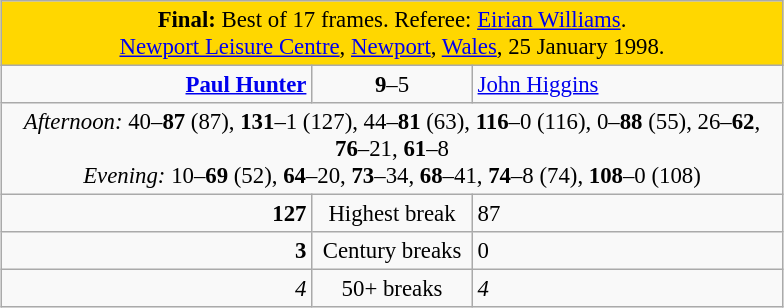<table class="wikitable" style="font-size: 95%; margin: 1em auto 1em auto;">
<tr>
<td colspan="3" align="center" bgcolor="#ffd700"><strong>Final:</strong> Best of 17 frames. Referee: <a href='#'>Eirian Williams</a>. <br><a href='#'>Newport Leisure Centre</a>, <a href='#'>Newport</a>, <a href='#'>Wales</a>, 25 January 1998.</td>
</tr>
<tr>
<td width="200" align="right"><strong><a href='#'>Paul Hunter</a></strong><br></td>
<td width="100" align="center"><strong>9</strong>–5</td>
<td width="200"><a href='#'>John Higgins</a><br></td>
</tr>
<tr>
<td colspan="3" align="center" style="font-size: 100%"><em>Afternoon:</em> 40–<strong>87</strong> (87), <strong>131</strong>–1 (127), 44–<strong>81</strong> (63), <strong>116</strong>–0 (116), 0–<strong>88</strong> (55), 26–<strong>62</strong>, <strong>76</strong>–21, <strong>61</strong>–8<br><em>Evening:</em> 10–<strong>69</strong> (52), <strong>64</strong>–20, <strong>73</strong>–34, <strong>68</strong>–41, <strong>74</strong>–8 (74), <strong>108</strong>–0 (108)</td>
</tr>
<tr>
<td align="right"><strong>127</strong></td>
<td align="center">Highest break</td>
<td>87</td>
</tr>
<tr>
<td align="right"><strong>3</strong></td>
<td align="center">Century breaks</td>
<td>0</td>
</tr>
<tr>
<td align="right"><em>4</em></td>
<td align="center">50+ breaks</td>
<td><em>4</em></td>
</tr>
</table>
